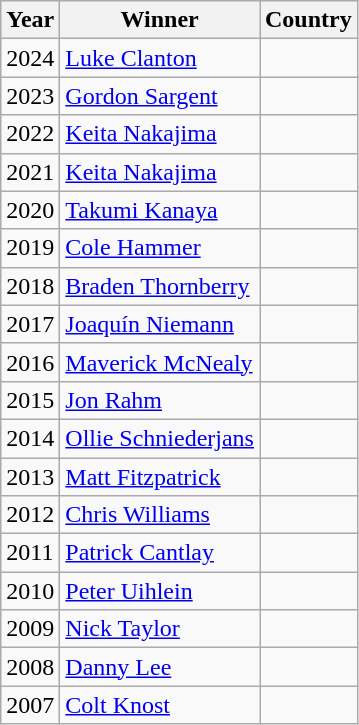<table class="wikitable">
<tr>
<th>Year</th>
<th>Winner</th>
<th>Country</th>
</tr>
<tr>
<td>2024</td>
<td><a href='#'>Luke Clanton</a></td>
<td></td>
</tr>
<tr>
<td>2023</td>
<td><a href='#'>Gordon Sargent</a></td>
<td></td>
</tr>
<tr>
<td>2022</td>
<td><a href='#'>Keita Nakajima</a></td>
<td></td>
</tr>
<tr>
<td>2021</td>
<td><a href='#'>Keita Nakajima</a></td>
<td></td>
</tr>
<tr>
<td>2020</td>
<td><a href='#'>Takumi Kanaya</a></td>
<td></td>
</tr>
<tr>
<td>2019</td>
<td><a href='#'>Cole Hammer</a></td>
<td></td>
</tr>
<tr>
<td>2018</td>
<td><a href='#'>Braden Thornberry</a></td>
<td></td>
</tr>
<tr>
<td>2017</td>
<td><a href='#'>Joaquín Niemann</a></td>
<td></td>
</tr>
<tr>
<td>2016</td>
<td><a href='#'>Maverick McNealy</a></td>
<td></td>
</tr>
<tr>
<td>2015</td>
<td><a href='#'>Jon Rahm</a></td>
<td></td>
</tr>
<tr>
<td>2014</td>
<td><a href='#'>Ollie Schniederjans</a></td>
<td></td>
</tr>
<tr>
<td>2013</td>
<td><a href='#'>Matt Fitzpatrick</a></td>
<td></td>
</tr>
<tr>
<td>2012</td>
<td><a href='#'>Chris Williams</a></td>
<td></td>
</tr>
<tr>
<td>2011</td>
<td><a href='#'>Patrick Cantlay</a></td>
<td></td>
</tr>
<tr>
<td>2010</td>
<td><a href='#'>Peter Uihlein</a></td>
<td></td>
</tr>
<tr>
<td>2009</td>
<td><a href='#'>Nick Taylor</a></td>
<td></td>
</tr>
<tr>
<td>2008</td>
<td><a href='#'>Danny Lee</a></td>
<td></td>
</tr>
<tr>
<td>2007</td>
<td><a href='#'>Colt Knost</a></td>
<td></td>
</tr>
</table>
